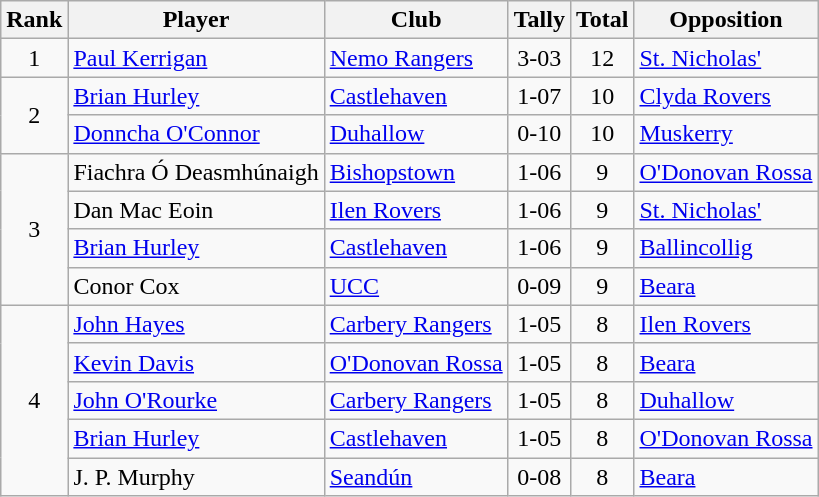<table class="wikitable">
<tr>
<th>Rank</th>
<th>Player</th>
<th>Club</th>
<th>Tally</th>
<th>Total</th>
<th>Opposition</th>
</tr>
<tr>
<td rowspan="1" style="text-align:center;">1</td>
<td><a href='#'>Paul Kerrigan</a></td>
<td><a href='#'>Nemo Rangers</a></td>
<td align=center>3-03</td>
<td align=center>12</td>
<td><a href='#'>St. Nicholas'</a></td>
</tr>
<tr>
<td rowspan="2" style="text-align:center;">2</td>
<td><a href='#'>Brian Hurley</a></td>
<td><a href='#'>Castlehaven</a></td>
<td align=center>1-07</td>
<td align=center>10</td>
<td><a href='#'>Clyda Rovers</a></td>
</tr>
<tr>
<td><a href='#'>Donncha O'Connor</a></td>
<td><a href='#'>Duhallow</a></td>
<td align=center>0-10</td>
<td align=center>10</td>
<td><a href='#'>Muskerry</a></td>
</tr>
<tr>
<td rowspan="4" style="text-align:center;">3</td>
<td>Fiachra Ó Deasmhúnaigh</td>
<td><a href='#'>Bishopstown</a></td>
<td align=center>1-06</td>
<td align=center>9</td>
<td><a href='#'>O'Donovan Rossa</a></td>
</tr>
<tr>
<td>Dan Mac Eoin</td>
<td><a href='#'>Ilen Rovers</a></td>
<td align=center>1-06</td>
<td align=center>9</td>
<td><a href='#'>St. Nicholas'</a></td>
</tr>
<tr>
<td><a href='#'>Brian Hurley</a></td>
<td><a href='#'>Castlehaven</a></td>
<td align=center>1-06</td>
<td align=center>9</td>
<td><a href='#'>Ballincollig</a></td>
</tr>
<tr>
<td>Conor Cox</td>
<td><a href='#'>UCC</a></td>
<td align=center>0-09</td>
<td align=center>9</td>
<td><a href='#'>Beara</a></td>
</tr>
<tr>
<td rowspan="5" style="text-align:center;">4</td>
<td><a href='#'>John Hayes</a></td>
<td><a href='#'>Carbery Rangers</a></td>
<td align=center>1-05</td>
<td align=center>8</td>
<td><a href='#'>Ilen Rovers</a></td>
</tr>
<tr>
<td><a href='#'>Kevin Davis</a></td>
<td><a href='#'>O'Donovan Rossa</a></td>
<td align=center>1-05</td>
<td align=center>8</td>
<td><a href='#'>Beara</a></td>
</tr>
<tr>
<td><a href='#'>John O'Rourke</a></td>
<td><a href='#'>Carbery Rangers</a></td>
<td align=center>1-05</td>
<td align=center>8</td>
<td><a href='#'>Duhallow</a></td>
</tr>
<tr>
<td><a href='#'>Brian Hurley</a></td>
<td><a href='#'>Castlehaven</a></td>
<td align=center>1-05</td>
<td align=center>8</td>
<td><a href='#'>O'Donovan Rossa</a></td>
</tr>
<tr>
<td>J. P. Murphy</td>
<td><a href='#'>Seandún</a></td>
<td align=center>0-08</td>
<td align=center>8</td>
<td><a href='#'>Beara</a></td>
</tr>
</table>
